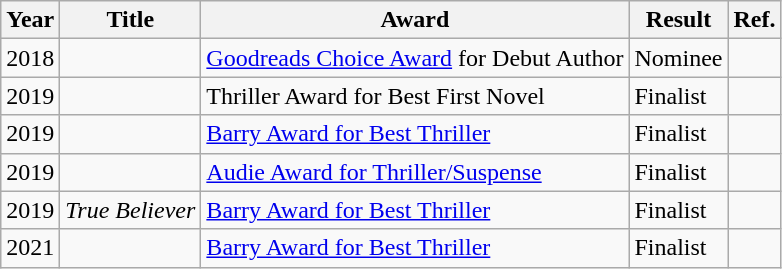<table class="wikitable">
<tr>
<th>Year</th>
<th>Title</th>
<th>Award</th>
<th>Result</th>
<th>Ref.</th>
</tr>
<tr>
<td>2018</td>
<td><em></em></td>
<td><a href='#'>Goodreads Choice Award</a> for Debut Author</td>
<td>Nominee</td>
<td></td>
</tr>
<tr>
<td>2019</td>
<td><em></em></td>
<td>Thriller Award for Best First Novel</td>
<td>Finalist</td>
<td></td>
</tr>
<tr>
<td>2019</td>
<td><em></em></td>
<td><a href='#'>Barry Award for Best Thriller</a></td>
<td>Finalist</td>
<td></td>
</tr>
<tr>
<td>2019</td>
<td><em></em></td>
<td><a href='#'>Audie Award for Thriller/Suspense</a></td>
<td>Finalist</td>
<td></td>
</tr>
<tr>
<td>2019</td>
<td><em>True Believer</em></td>
<td><a href='#'>Barry Award for Best Thriller</a></td>
<td>Finalist</td>
<td></td>
</tr>
<tr>
<td>2021</td>
<td><em></em></td>
<td><a href='#'>Barry Award for Best Thriller</a></td>
<td>Finalist</td>
<td></td>
</tr>
</table>
